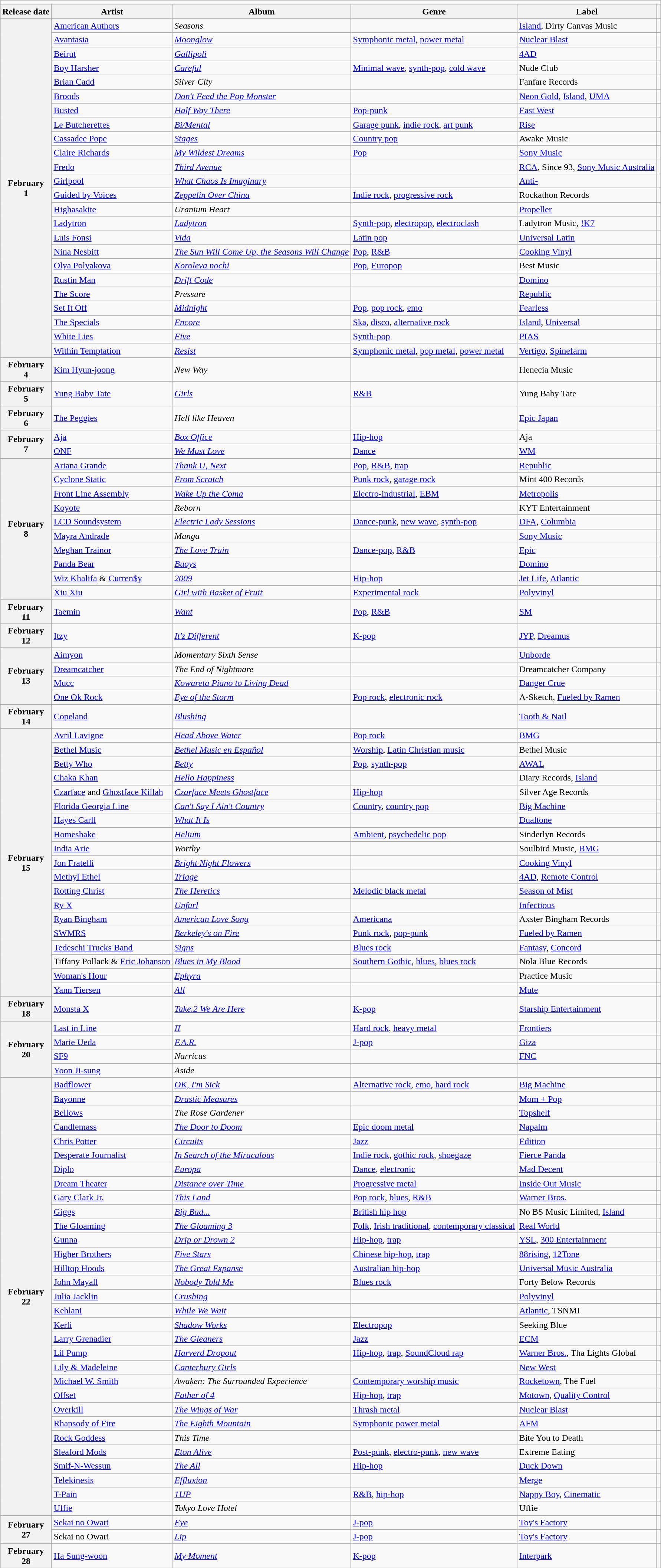<table class="wikitable plainrowheaders">
<tr>
<td colspan="6" style="text-align:center;"></td>
</tr>
<tr>
<th scope="col">Release date</th>
<th scope="col">Artist</th>
<th scope="col">Album</th>
<th scope="col">Genre</th>
<th scope="col">Label</th>
<th scope="col"></th>
</tr>
<tr>
<th scope="row" rowspan="24" style="text-align:center;">February<br>1</th>
<td><a href='#'>American Authors</a></td>
<td><em>Seasons</em></td>
<td></td>
<td><a href='#'>Island</a>, Dirty Canvas Music</td>
<td></td>
</tr>
<tr>
<td><a href='#'>Avantasia</a></td>
<td><em><a href='#'>Moonglow</a></em></td>
<td><a href='#'>Symphonic metal</a>, <a href='#'>power metal</a></td>
<td><a href='#'>Nuclear Blast</a></td>
<td></td>
</tr>
<tr>
<td><a href='#'>Beirut</a></td>
<td><em><a href='#'>Gallipoli</a></em></td>
<td></td>
<td><a href='#'>4AD</a></td>
<td></td>
</tr>
<tr>
<td><a href='#'>Boy Harsher</a></td>
<td><em><a href='#'>Careful</a></em></td>
<td><a href='#'>Minimal wave</a>, <a href='#'>synth-pop</a>, <a href='#'>cold wave</a></td>
<td>Nude Club</td>
<td></td>
</tr>
<tr>
<td><a href='#'>Brian Cadd</a></td>
<td><em>Silver City</em></td>
<td></td>
<td>Fanfare Records</td>
<td></td>
</tr>
<tr>
<td><a href='#'>Broods</a></td>
<td><em><a href='#'>Don't Feed the Pop Monster</a></em></td>
<td></td>
<td><a href='#'>Neon Gold</a>, <a href='#'>Island</a>, <a href='#'>UMA</a></td>
<td></td>
</tr>
<tr>
<td><a href='#'>Busted</a></td>
<td><em><a href='#'>Half Way There</a></em></td>
<td><a href='#'>Pop-punk</a></td>
<td><a href='#'>East West</a></td>
<td></td>
</tr>
<tr>
<td><a href='#'>Le Butcherettes</a></td>
<td><em><a href='#'>Bi/Mental</a></em></td>
<td><a href='#'>Garage punk</a>, <a href='#'>indie rock</a>, <a href='#'>art punk</a></td>
<td><a href='#'>Rise</a></td>
<td></td>
</tr>
<tr>
<td><a href='#'>Cassadee Pope</a></td>
<td><em><a href='#'>Stages</a></em></td>
<td><a href='#'>Country pop</a></td>
<td>Awake Music</td>
<td></td>
</tr>
<tr>
<td><a href='#'>Claire Richards</a></td>
<td><em><a href='#'>My Wildest Dreams</a></em></td>
<td><a href='#'>Pop</a></td>
<td><a href='#'>Sony Music</a></td>
<td></td>
</tr>
<tr>
<td><a href='#'>Fredo</a></td>
<td><em><a href='#'>Third Avenue</a></em></td>
<td></td>
<td><a href='#'>RCA</a>, Since 93, <a href='#'>Sony Music Australia</a></td>
<td></td>
</tr>
<tr>
<td><a href='#'>Girlpool</a></td>
<td><em><a href='#'>What Chaos Is Imaginary</a></em></td>
<td></td>
<td><a href='#'>Anti-</a></td>
<td></td>
</tr>
<tr>
<td><a href='#'>Guided by Voices</a></td>
<td><em><a href='#'>Zeppelin Over China</a></em></td>
<td><a href='#'>Indie rock</a>, <a href='#'>progressive rock</a></td>
<td>Rockathon Records</td>
<td></td>
</tr>
<tr>
<td><a href='#'>Highasakite</a></td>
<td><em>Uranium Heart</em></td>
<td></td>
<td><a href='#'>Propeller</a></td>
<td></td>
</tr>
<tr>
<td><a href='#'>Ladytron</a></td>
<td><em><a href='#'>Ladytron</a></em></td>
<td><a href='#'>Synth-pop</a>, <a href='#'>electropop</a>, <a href='#'>electroclash</a></td>
<td>Ladytron Music, <a href='#'>!K7</a></td>
<td></td>
</tr>
<tr>
<td><a href='#'>Luis Fonsi</a></td>
<td><em><a href='#'>Vida</a></em></td>
<td><a href='#'>Latin pop</a></td>
<td><a href='#'>Universal Latin</a></td>
<td></td>
</tr>
<tr>
<td><a href='#'>Nina Nesbitt</a></td>
<td><em><a href='#'>The Sun Will Come Up, the Seasons Will Change</a></em></td>
<td><a href='#'>Pop</a>, <a href='#'>R&B</a></td>
<td><a href='#'>Cooking Vinyl</a></td>
<td></td>
</tr>
<tr>
<td><a href='#'>Olya Polyakova</a></td>
<td><em><a href='#'>Koroleva nochi</a></em></td>
<td><a href='#'>Pop</a>, <a href='#'>Europop</a></td>
<td>Best Music</td>
<td></td>
</tr>
<tr>
<td><a href='#'>Rustin Man</a></td>
<td><em><a href='#'>Drift Code</a></em></td>
<td></td>
<td><a href='#'>Domino</a></td>
<td></td>
</tr>
<tr>
<td><a href='#'>The Score</a></td>
<td><em>Pressure</em></td>
<td></td>
<td><a href='#'>Republic</a></td>
<td></td>
</tr>
<tr>
<td><a href='#'>Set It Off</a></td>
<td><em><a href='#'>Midnight</a></em></td>
<td><a href='#'>Pop</a>, <a href='#'>pop rock</a>, <a href='#'>emo</a></td>
<td><a href='#'>Fearless</a></td>
<td></td>
</tr>
<tr>
<td><a href='#'>The Specials</a></td>
<td><em><a href='#'>Encore</a></em></td>
<td><a href='#'>Ska</a>, <a href='#'>disco</a>, <a href='#'>alternative rock</a></td>
<td><a href='#'>Island</a>, <a href='#'>Universal</a></td>
<td></td>
</tr>
<tr>
<td><a href='#'>White Lies</a></td>
<td><em><a href='#'>Five</a></em></td>
<td><a href='#'>Synth-pop</a></td>
<td><a href='#'>PIAS</a></td>
<td></td>
</tr>
<tr>
<td><a href='#'>Within Temptation</a></td>
<td><em><a href='#'>Resist</a></em></td>
<td><a href='#'>Symphonic metal</a>, <a href='#'>pop metal</a>, <a href='#'>power metal</a></td>
<td><a href='#'>Vertigo</a>, <a href='#'>Spinefarm</a></td>
<td></td>
</tr>
<tr>
<th scope="row" style="text-align:center;">February<br>4</th>
<td><a href='#'>Kim Hyun-joong</a></td>
<td><em>New Way</em></td>
<td></td>
<td>Henecia Music</td>
<td></td>
</tr>
<tr>
<th scope="row" style="text-align:center;">February<br>5</th>
<td><a href='#'>Yung Baby Tate</a></td>
<td><em><a href='#'>Girls</a></em></td>
<td><a href='#'>R&B</a></td>
<td>Yung Baby Tate</td>
<td></td>
</tr>
<tr>
<th scope="row" style="text-align:center;">February<br>6</th>
<td><a href='#'>The Peggies</a></td>
<td><em>Hell like Heaven</em></td>
<td></td>
<td><a href='#'>Epic Japan</a></td>
<td></td>
</tr>
<tr>
<th scope="row" rowspan="2" style="text-align:center;">February<br>7</th>
<td><a href='#'>Aja</a></td>
<td><em><a href='#'>Box Office</a></em></td>
<td><a href='#'>Hip-hop</a></td>
<td>Aja</td>
<td></td>
</tr>
<tr>
<td><a href='#'>ONF</a></td>
<td><em><a href='#'>We Must Love</a></em></td>
<td><a href='#'>Dance</a></td>
<td><a href='#'>WM</a></td>
<td></td>
</tr>
<tr>
<th scope="row" rowspan="10" style="text-align:center;">February<br>8</th>
<td><a href='#'>Ariana Grande</a></td>
<td><em><a href='#'>Thank U, Next</a></em></td>
<td><a href='#'>Pop</a>, <a href='#'>R&B</a>, <a href='#'>trap</a></td>
<td><a href='#'>Republic</a></td>
<td></td>
</tr>
<tr>
<td><a href='#'>Cyclone Static</a></td>
<td><em><a href='#'>From Scratch</a></em></td>
<td><a href='#'>Punk rock</a>, <a href='#'>garage rock</a></td>
<td>Mint 400 Records</td>
<td></td>
</tr>
<tr>
<td><a href='#'>Front Line Assembly</a></td>
<td><em><a href='#'>Wake Up the Coma</a></em></td>
<td><a href='#'>Electro-industrial</a>, <a href='#'>EBM</a></td>
<td><a href='#'>Metropolis</a></td>
<td></td>
</tr>
<tr>
<td><a href='#'>Koyote</a></td>
<td><em>Reborn</em></td>
<td></td>
<td>KYT Entertainment</td>
<td></td>
</tr>
<tr>
<td><a href='#'>LCD Soundsystem</a></td>
<td><em><a href='#'>Electric Lady Sessions</a></em></td>
<td><a href='#'>Dance-punk</a>, <a href='#'>new wave</a>, <a href='#'>synth-pop</a></td>
<td><a href='#'>DFA</a>, <a href='#'>Columbia</a></td>
<td></td>
</tr>
<tr>
<td><a href='#'>Mayra Andrade</a></td>
<td><em>Manga</em></td>
<td></td>
<td><a href='#'>Sony Music</a></td>
<td></td>
</tr>
<tr>
<td><a href='#'>Meghan Trainor</a></td>
<td><em><a href='#'>The Love Train</a></em></td>
<td><a href='#'>Dance-pop</a>, <a href='#'>R&B</a></td>
<td><a href='#'>Epic</a></td>
<td></td>
</tr>
<tr>
<td><a href='#'>Panda Bear</a></td>
<td><em><a href='#'>Buoys</a></em></td>
<td></td>
<td><a href='#'>Domino</a></td>
<td></td>
</tr>
<tr>
<td><a href='#'>Wiz Khalifa</a> & <a href='#'>Curren$y</a></td>
<td><em><a href='#'>2009</a></em></td>
<td><a href='#'>Hip-hop</a></td>
<td><a href='#'>Jet Life</a>, <a href='#'>Atlantic</a></td>
<td></td>
</tr>
<tr>
<td><a href='#'>Xiu Xiu</a></td>
<td><em><a href='#'>Girl with Basket of Fruit</a></em></td>
<td><a href='#'>Experimental rock</a></td>
<td><a href='#'>Polyvinyl</a></td>
<td></td>
</tr>
<tr>
<th scope="row" style="text-align:center;">February<br>11</th>
<td><a href='#'>Taemin</a></td>
<td><em><a href='#'>Want</a></em></td>
<td><a href='#'>Pop</a>, <a href='#'>R&B</a></td>
<td><a href='#'>SM</a></td>
<td></td>
</tr>
<tr>
<th scope="row" style="text-align:center;">February<br>12</th>
<td><a href='#'>Itzy</a></td>
<td><em><a href='#'>It'z Different</a></em></td>
<td><a href='#'>K-pop</a></td>
<td><a href='#'>JYP</a>, <a href='#'>Dreamus</a></td>
<td></td>
</tr>
<tr>
<th scope="row" rowspan="4" style="text-align:center;">February<br>13</th>
<td><a href='#'>Aimyon</a></td>
<td><em>Momentary Sixth Sense</em></td>
<td></td>
<td><a href='#'>Unborde</a></td>
<td></td>
</tr>
<tr>
<td><a href='#'>Dreamcatcher</a></td>
<td><em>The End of Nightmare</em></td>
<td></td>
<td>Dreamcatcher Company</td>
<td></td>
</tr>
<tr>
<td><a href='#'>Mucc</a></td>
<td><em><a href='#'>Kowareta Piano to Living Dead</a></em></td>
<td></td>
<td><a href='#'>Danger Crue</a></td>
<td></td>
</tr>
<tr>
<td><a href='#'>One Ok Rock</a></td>
<td><em><a href='#'>Eye of the Storm</a></em></td>
<td><a href='#'>Pop rock</a>, <a href='#'>electronic rock</a></td>
<td>A-Sketch, <a href='#'>Fueled by Ramen</a></td>
<td></td>
</tr>
<tr>
<th scope="row" style="text-align:center;">February<br>14</th>
<td><a href='#'>Copeland</a></td>
<td><em><a href='#'>Blushing</a></em></td>
<td></td>
<td><a href='#'>Tooth & Nail</a></td>
<td></td>
</tr>
<tr>
<th scope="row" rowspan="19" style="text-align:center;">February<br>15</th>
<td><a href='#'>Avril Lavigne</a></td>
<td><em><a href='#'>Head Above Water</a></em></td>
<td><a href='#'>Pop rock</a></td>
<td><a href='#'>BMG</a></td>
<td></td>
</tr>
<tr>
<td><a href='#'>Bethel Music</a></td>
<td><em><a href='#'>Bethel Music en Español</a></em></td>
<td><a href='#'>Worship</a>, <a href='#'>Latin Christian music</a></td>
<td>Bethel Music</td>
<td></td>
</tr>
<tr>
<td><a href='#'>Betty Who</a></td>
<td><em><a href='#'>Betty</a></em></td>
<td><a href='#'>Pop</a>, <a href='#'>synth-pop</a></td>
<td><a href='#'>AWAL</a></td>
<td></td>
</tr>
<tr>
<td><a href='#'>Chaka Khan</a></td>
<td><em><a href='#'>Hello Happiness</a></em></td>
<td></td>
<td>Diary Records, <a href='#'>Island</a></td>
<td></td>
</tr>
<tr>
<td><a href='#'>Czarface</a> and <a href='#'>Ghostface Killah</a></td>
<td><em><a href='#'>Czarface Meets Ghostface</a></em></td>
<td><a href='#'>Hip-hop</a></td>
<td>Silver Age Records</td>
<td></td>
</tr>
<tr>
<td><a href='#'>Florida Georgia Line</a></td>
<td><em><a href='#'>Can't Say I Ain't Country</a></em></td>
<td><a href='#'>Country</a>, <a href='#'>country pop</a></td>
<td><a href='#'>Big Machine</a></td>
<td></td>
</tr>
<tr>
<td><a href='#'>Hayes Carll</a></td>
<td><em><a href='#'>What It Is</a></em></td>
<td></td>
<td><a href='#'>Dualtone</a></td>
<td></td>
</tr>
<tr>
<td><a href='#'>Homeshake</a></td>
<td><em><a href='#'>Helium</a></em></td>
<td><a href='#'>Ambient</a>, <a href='#'>psychedelic pop</a></td>
<td>Sinderlyn Records</td>
<td></td>
</tr>
<tr>
<td><a href='#'>India Arie</a></td>
<td><em>Worthy</em></td>
<td></td>
<td>Soulbird Music, <a href='#'>BMG</a></td>
<td></td>
</tr>
<tr>
<td><a href='#'>Jon Fratelli</a></td>
<td><em><a href='#'>Bright Night Flowers</a></em></td>
<td></td>
<td><a href='#'>Cooking Vinyl</a></td>
<td></td>
</tr>
<tr>
<td><a href='#'>Methyl Ethel</a></td>
<td><em><a href='#'>Triage</a></em></td>
<td></td>
<td><a href='#'>4AD</a>, <a href='#'>Remote Control</a></td>
<td></td>
</tr>
<tr>
<td><a href='#'>Rotting Christ</a></td>
<td><em><a href='#'>The Heretics</a></em></td>
<td><a href='#'>Melodic black metal</a></td>
<td><a href='#'>Season of Mist</a></td>
<td></td>
</tr>
<tr>
<td><a href='#'>Ry X</a></td>
<td><em><a href='#'>Unfurl</a></em></td>
<td></td>
<td><a href='#'>Infectious</a></td>
<td></td>
</tr>
<tr>
<td><a href='#'>Ryan Bingham</a></td>
<td><em><a href='#'>American Love Song</a></em></td>
<td><a href='#'>Americana</a></td>
<td>Axster Bingham Records</td>
<td></td>
</tr>
<tr>
<td><a href='#'>SWMRS</a></td>
<td><em><a href='#'>Berkeley's on Fire</a></em></td>
<td><a href='#'>Punk rock</a>, <a href='#'>pop-punk</a></td>
<td><a href='#'>Fueled by Ramen</a></td>
<td></td>
</tr>
<tr>
<td><a href='#'>Tedeschi Trucks Band</a></td>
<td><em><a href='#'>Signs</a></em></td>
<td><a href='#'>Blues rock</a></td>
<td><a href='#'>Fantasy</a>, <a href='#'>Concord</a></td>
<td></td>
</tr>
<tr>
<td>Tiffany Pollack & <a href='#'>Eric Johanson</a></td>
<td><em><a href='#'>Blues in My Blood</a></em></td>
<td><a href='#'>Southern Gothic</a>, <a href='#'>blues</a>, <a href='#'>blues rock</a></td>
<td>Nola Blue Records</td>
<td></td>
</tr>
<tr>
<td><a href='#'>Woman's Hour</a></td>
<td><em><a href='#'>Ephyra</a></em></td>
<td></td>
<td>Practice Music</td>
<td></td>
</tr>
<tr>
<td><a href='#'>Yann Tiersen</a></td>
<td><em><a href='#'>All</a></em></td>
<td></td>
<td><a href='#'>Mute</a></td>
<td></td>
</tr>
<tr>
<th scope="row" style="text-align:center;">February<br>18</th>
<td><a href='#'>Monsta X</a></td>
<td><em><a href='#'>Take.2 We Are Here</a></em></td>
<td><a href='#'>K-pop</a></td>
<td><a href='#'>Starship Entertainment</a></td>
<td></td>
</tr>
<tr>
<th scope="row" rowspan="4" style="text-align:center;">February<br>20</th>
<td><a href='#'>Last in Line</a></td>
<td><em><a href='#'>II</a></em></td>
<td><a href='#'>Hard rock</a>, <a href='#'>heavy metal</a></td>
<td><a href='#'>Frontiers</a></td>
<td></td>
</tr>
<tr>
<td><a href='#'>Marie Ueda</a></td>
<td><em><a href='#'>F.A.R.</a></em></td>
<td><a href='#'>J-pop</a></td>
<td><a href='#'>Giza</a></td>
<td></td>
</tr>
<tr>
<td><a href='#'>SF9</a></td>
<td><em>Narricus</em></td>
<td></td>
<td><a href='#'>FNC</a></td>
<td></td>
</tr>
<tr>
<td><a href='#'>Yoon Ji-sung</a></td>
<td><em>Aside</em></td>
<td></td>
<td></td>
<td></td>
</tr>
<tr>
<th scope="row" rowspan="31" style="text-align:center;">February<br>22</th>
<td><a href='#'>Badflower</a></td>
<td><em><a href='#'>OK, I'm Sick</a></em></td>
<td><a href='#'>Alternative rock</a>, <a href='#'>emo</a>, <a href='#'>hard rock</a></td>
<td><a href='#'>Big Machine</a></td>
<td></td>
</tr>
<tr>
<td><a href='#'>Bayonne</a></td>
<td><em><a href='#'>Drastic Measures</a></em></td>
<td></td>
<td><a href='#'>Mom + Pop</a></td>
<td></td>
</tr>
<tr>
<td><a href='#'>Bellows</a></td>
<td><em>The Rose Gardener</em></td>
<td></td>
<td><a href='#'>Topshelf</a></td>
<td></td>
</tr>
<tr>
<td><a href='#'>Candlemass</a></td>
<td><em><a href='#'>The Door to Doom</a></em></td>
<td><a href='#'>Epic doom metal</a></td>
<td><a href='#'>Napalm</a></td>
<td></td>
</tr>
<tr>
<td><a href='#'>Chris Potter</a></td>
<td><em><a href='#'>Circuits</a></em></td>
<td><a href='#'>Jazz</a></td>
<td><a href='#'>Edition</a></td>
<td></td>
</tr>
<tr>
<td><a href='#'>Desperate Journalist</a></td>
<td><em><a href='#'>In Search of the Miraculous</a></em></td>
<td><a href='#'>Indie rock</a>, <a href='#'>gothic rock</a>, <a href='#'>shoegaze</a></td>
<td><a href='#'>Fierce Panda</a></td>
<td></td>
</tr>
<tr>
<td><a href='#'>Diplo</a></td>
<td><em><a href='#'>Europa</a></em></td>
<td><a href='#'>Dance</a>, <a href='#'>electronic</a></td>
<td><a href='#'>Mad Decent</a></td>
<td></td>
</tr>
<tr>
<td><a href='#'>Dream Theater</a></td>
<td><em><a href='#'>Distance over Time</a></em></td>
<td><a href='#'>Progressive metal</a></td>
<td><a href='#'>Inside Out Music</a></td>
<td></td>
</tr>
<tr>
<td><a href='#'>Gary Clark Jr.</a></td>
<td><em><a href='#'>This Land</a></em></td>
<td><a href='#'>Pop rock</a>, <a href='#'>blues</a>, <a href='#'>R&B</a></td>
<td><a href='#'>Warner Bros.</a></td>
<td></td>
</tr>
<tr>
<td><a href='#'>Giggs</a></td>
<td><em><a href='#'>Big Bad...</a></em></td>
<td><a href='#'>British hip hop</a></td>
<td>No BS Music Limited, <a href='#'>Island</a></td>
<td></td>
</tr>
<tr>
<td><a href='#'>The Gloaming</a></td>
<td><em><a href='#'>The Gloaming 3</a></em></td>
<td><a href='#'>Folk</a>, <a href='#'>Irish traditional</a>, <a href='#'>contemporary classical</a></td>
<td><a href='#'>Real World</a></td>
<td></td>
</tr>
<tr>
<td><a href='#'>Gunna</a></td>
<td><em><a href='#'>Drip or Drown 2</a></em></td>
<td><a href='#'>Hip-hop</a>, <a href='#'>trap</a></td>
<td><a href='#'>YSL</a>, <a href='#'>300 Entertainment</a></td>
<td></td>
</tr>
<tr>
<td><a href='#'>Higher Brothers</a></td>
<td><em><a href='#'>Five Stars</a></em></td>
<td><a href='#'>Chinese hip-hop</a>, <a href='#'>trap</a></td>
<td><a href='#'>88rising</a>, <a href='#'>12Tone</a></td>
<td></td>
</tr>
<tr>
<td><a href='#'>Hilltop Hoods</a></td>
<td><em><a href='#'>The Great Expanse</a></em></td>
<td><a href='#'>Australian hip-hop</a></td>
<td><a href='#'>Universal Music Australia</a></td>
<td></td>
</tr>
<tr>
<td><a href='#'>John Mayall</a></td>
<td><em><a href='#'>Nobody Told Me</a></em></td>
<td><a href='#'>Blues rock</a></td>
<td>Forty Below Records</td>
<td></td>
</tr>
<tr>
<td><a href='#'>Julia Jacklin</a></td>
<td><em><a href='#'>Crushing</a></em></td>
<td></td>
<td><a href='#'>Polyvinyl</a></td>
<td></td>
</tr>
<tr>
<td><a href='#'>Kehlani</a></td>
<td><em><a href='#'>While We Wait</a></em></td>
<td></td>
<td><a href='#'>Atlantic</a>, TSNMI</td>
<td></td>
</tr>
<tr>
<td><a href='#'>Kerli</a></td>
<td><em><a href='#'>Shadow Works</a></em></td>
<td><a href='#'>Electropop</a></td>
<td>Seeking Blue</td>
<td></td>
</tr>
<tr>
<td><a href='#'>Larry Grenadier</a></td>
<td><em><a href='#'>The Gleaners</a></em></td>
<td><a href='#'>Jazz</a></td>
<td><a href='#'>ECM</a></td>
<td></td>
</tr>
<tr>
<td><a href='#'>Lil Pump</a></td>
<td><em><a href='#'>Harverd Dropout</a></em></td>
<td><a href='#'>Hip-hop</a>, <a href='#'>trap</a>, <a href='#'>SoundCloud rap</a></td>
<td><a href='#'>Warner Bros.</a>, Tha Lights Global</td>
<td></td>
</tr>
<tr>
<td><a href='#'>Lily & Madeleine</a></td>
<td><em><a href='#'>Canterbury Girls</a></em></td>
<td></td>
<td><a href='#'>New West</a></td>
<td></td>
</tr>
<tr>
<td><a href='#'>Michael W. Smith</a></td>
<td><em>Awaken: The Surrounded Experience</em></td>
<td><a href='#'>Contemporary worship music</a></td>
<td><a href='#'>Rocketown</a>, The Fuel</td>
<td></td>
</tr>
<tr>
<td><a href='#'>Offset</a></td>
<td><em><a href='#'>Father of 4</a></em></td>
<td><a href='#'>Hip-hop</a>, <a href='#'>trap</a></td>
<td><a href='#'>Motown</a>, <a href='#'>Quality Control</a></td>
<td></td>
</tr>
<tr>
<td><a href='#'>Overkill</a></td>
<td><em><a href='#'>The Wings of War</a></em></td>
<td><a href='#'>Thrash metal</a></td>
<td><a href='#'>Nuclear Blast</a></td>
<td></td>
</tr>
<tr>
<td><a href='#'>Rhapsody of Fire</a></td>
<td><em><a href='#'>The Eighth Mountain</a></em></td>
<td><a href='#'>Symphonic power metal</a></td>
<td><a href='#'>AFM</a></td>
<td></td>
</tr>
<tr>
<td><a href='#'>Rock Goddess</a></td>
<td><em>This Time</em></td>
<td></td>
<td>Bite You to Death</td>
<td></td>
</tr>
<tr>
<td><a href='#'>Sleaford Mods</a></td>
<td><em><a href='#'>Eton Alive</a></em></td>
<td><a href='#'>Post-punk</a>, <a href='#'>electro-punk</a>, <a href='#'>new wave</a></td>
<td>Extreme Eating</td>
<td></td>
</tr>
<tr>
<td><a href='#'>Smif-N-Wessun</a></td>
<td><em><a href='#'>The All</a></em></td>
<td><a href='#'>Hip-hop</a></td>
<td><a href='#'>Duck Down</a></td>
<td></td>
</tr>
<tr>
<td><a href='#'>Telekinesis</a></td>
<td><em><a href='#'>Effluxion</a></em></td>
<td></td>
<td><a href='#'>Merge</a></td>
<td></td>
</tr>
<tr>
<td><a href='#'>T-Pain</a></td>
<td><em><a href='#'>1UP</a></em></td>
<td><a href='#'>R&B</a>, <a href='#'>hip-hop</a></td>
<td><a href='#'>Nappy Boy</a>, <a href='#'>Cinematic</a></td>
<td></td>
</tr>
<tr>
<td><a href='#'>Uffie</a></td>
<td><em>Tokyo Love Hotel</em></td>
<td></td>
<td>Uffie</td>
<td></td>
</tr>
<tr>
<th scope="row" rowspan="2" style="text-align:center;">February<br>27</th>
<td><a href='#'>Sekai no Owari</a></td>
<td><em><a href='#'>Eye</a></em></td>
<td><a href='#'>J-pop</a></td>
<td><a href='#'>Toy's Factory</a></td>
<td></td>
</tr>
<tr>
<td>Sekai no Owari</td>
<td><em><a href='#'>Lip</a></em></td>
<td><a href='#'>J-pop</a></td>
<td><a href='#'>Toy's Factory</a></td>
<td></td>
</tr>
<tr>
<th scope="row" style="text-align:center;">February<br>28</th>
<td><a href='#'>Ha Sung-woon</a></td>
<td><em><a href='#'>My Moment</a></em></td>
<td><a href='#'>K-pop</a></td>
<td><a href='#'>Interpark</a></td>
<td></td>
</tr>
</table>
